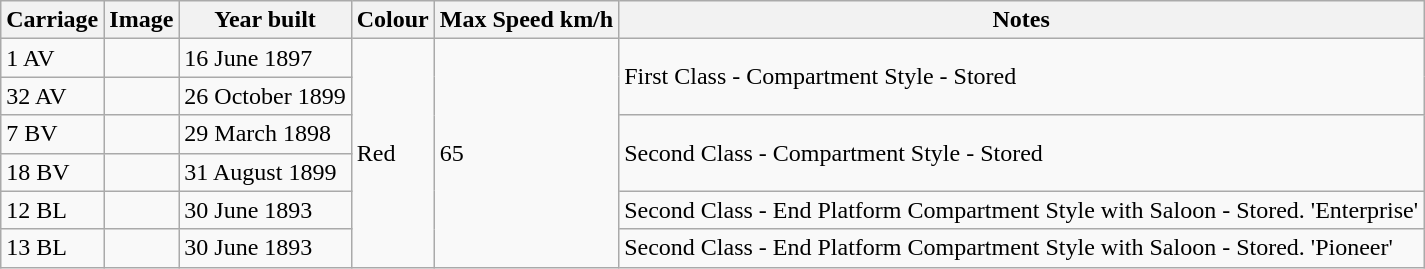<table class="wikitable">
<tr>
<th>Carriage</th>
<th>Image</th>
<th>Year built</th>
<th>Colour</th>
<th>Max Speed km/h</th>
<th>Notes</th>
</tr>
<tr>
<td>1 AV</td>
<td></td>
<td>16 June 1897</td>
<td rowspan="6">Red</td>
<td rowspan="6">65</td>
<td rowspan="2">First Class - Compartment Style - Stored</td>
</tr>
<tr>
<td>32 AV</td>
<td></td>
<td>26 October 1899</td>
</tr>
<tr>
<td>7 BV</td>
<td></td>
<td>29 March 1898</td>
<td rowspan="2">Second Class - Compartment Style - Stored</td>
</tr>
<tr>
<td>18 BV</td>
<td></td>
<td>31 August 1899</td>
</tr>
<tr>
<td>12 BL</td>
<td></td>
<td>30 June 1893</td>
<td>Second Class - End Platform Compartment Style with Saloon - Stored. 'Enterprise'</td>
</tr>
<tr>
<td>13 BL</td>
<td></td>
<td>30 June 1893</td>
<td>Second Class - End Platform Compartment Style with Saloon - Stored. 'Pioneer'</td>
</tr>
</table>
